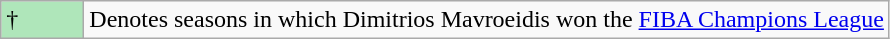<table class="wikitable">
<tr>
<td style="background:#AFE6BA; width:3em;">†</td>
<td>Denotes seasons in which Dimitrios Mavroeidis won the <a href='#'>FIBA Champions League</a></td>
</tr>
</table>
